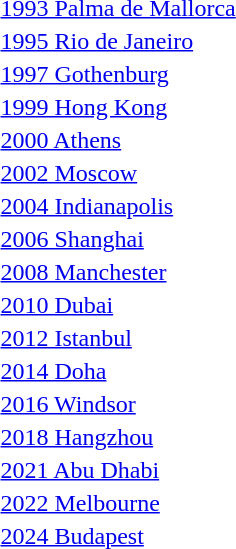<table>
<tr>
<td><a href='#'>1993 Palma de Mallorca</a></td>
<td></td>
<td></td>
<td></td>
</tr>
<tr>
<td><a href='#'>1995 Rio de Janeiro</a></td>
<td></td>
<td></td>
<td></td>
</tr>
<tr>
<td><a href='#'>1997 Gothenburg</a></td>
<td></td>
<td></td>
<td></td>
</tr>
<tr>
<td><a href='#'>1999 Hong Kong</a></td>
<td></td>
<td></td>
<td></td>
</tr>
<tr>
<td><a href='#'>2000 Athens</a></td>
<td></td>
<td></td>
<td></td>
</tr>
<tr>
<td><a href='#'>2002 Moscow</a></td>
<td></td>
<td></td>
<td></td>
</tr>
<tr>
<td><a href='#'>2004 Indianapolis</a></td>
<td></td>
<td></td>
<td></td>
</tr>
<tr>
<td><a href='#'>2006 Shanghai</a></td>
<td></td>
<td></td>
<td></td>
</tr>
<tr>
<td><a href='#'>2008 Manchester</a></td>
<td></td>
<td></td>
<td></td>
</tr>
<tr>
<td><a href='#'>2010 Dubai</a></td>
<td></td>
<td></td>
<td></td>
</tr>
<tr>
<td><a href='#'>2012 Istanbul</a></td>
<td></td>
<td></td>
<td></td>
</tr>
<tr>
<td><a href='#'>2014 Doha</a></td>
<td></td>
<td></td>
<td></td>
</tr>
<tr>
<td><a href='#'>2016 Windsor</a></td>
<td></td>
<td></td>
<td></td>
</tr>
<tr>
<td><a href='#'>2018 Hangzhou</a></td>
<td></td>
<td></td>
<td></td>
</tr>
<tr>
<td><a href='#'>2021 Abu Dhabi</a></td>
<td></td>
<td></td>
<td></td>
</tr>
<tr>
<td><a href='#'>2022 Melbourne</a></td>
<td></td>
<td></td>
<td></td>
</tr>
<tr>
<td><a href='#'>2024 Budapest</a></td>
<td></td>
<td></td>
<td></td>
</tr>
</table>
